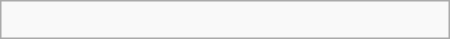<table class="wikitable" border="1" width=300px align="right">
<tr>
<td><br></td>
</tr>
</table>
